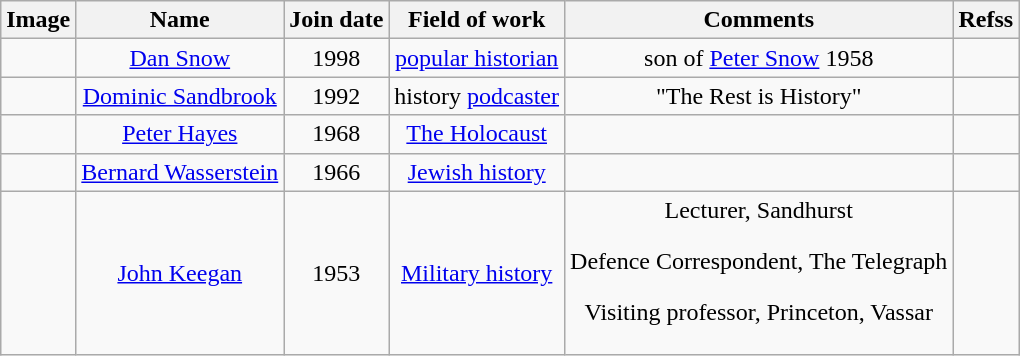<table class="wikitable sortable" style="text-align:center; border:none;">
<tr>
<th class="unsortable">Image</th>
<th>Name</th>
<th>Join date</th>
<th>Field of work</th>
<th>Comments</th>
<th>Refss</th>
</tr>
<tr>
<td></td>
<td><a href='#'>Dan Snow</a></td>
<td>1998</td>
<td><a href='#'>popular historian</a></td>
<td>son of <a href='#'>Peter Snow</a> 1958</td>
<td></td>
</tr>
<tr>
<td></td>
<td><a href='#'>Dominic Sandbrook</a></td>
<td>1992</td>
<td>history <a href='#'>podcaster</a></td>
<td>"The Rest is History"</td>
<td></td>
</tr>
<tr>
<td></td>
<td><a href='#'>Peter Hayes</a></td>
<td>1968</td>
<td><a href='#'>The Holocaust</a></td>
<td></td>
<td></td>
</tr>
<tr>
<td></td>
<td><a href='#'>Bernard Wasserstein</a></td>
<td>1966</td>
<td><a href='#'>Jewish history</a></td>
<td></td>
<td></td>
</tr>
<tr>
<td></td>
<td><a href='#'>John Keegan</a></td>
<td>1953</td>
<td><a href='#'>Military history</a></td>
<td>Lecturer, Sandhurst<p>Defence Correspondent, The Telegraph</p><p>Visiting professor, Princeton, Vassar</p></td>
<td></td>
</tr>
</table>
